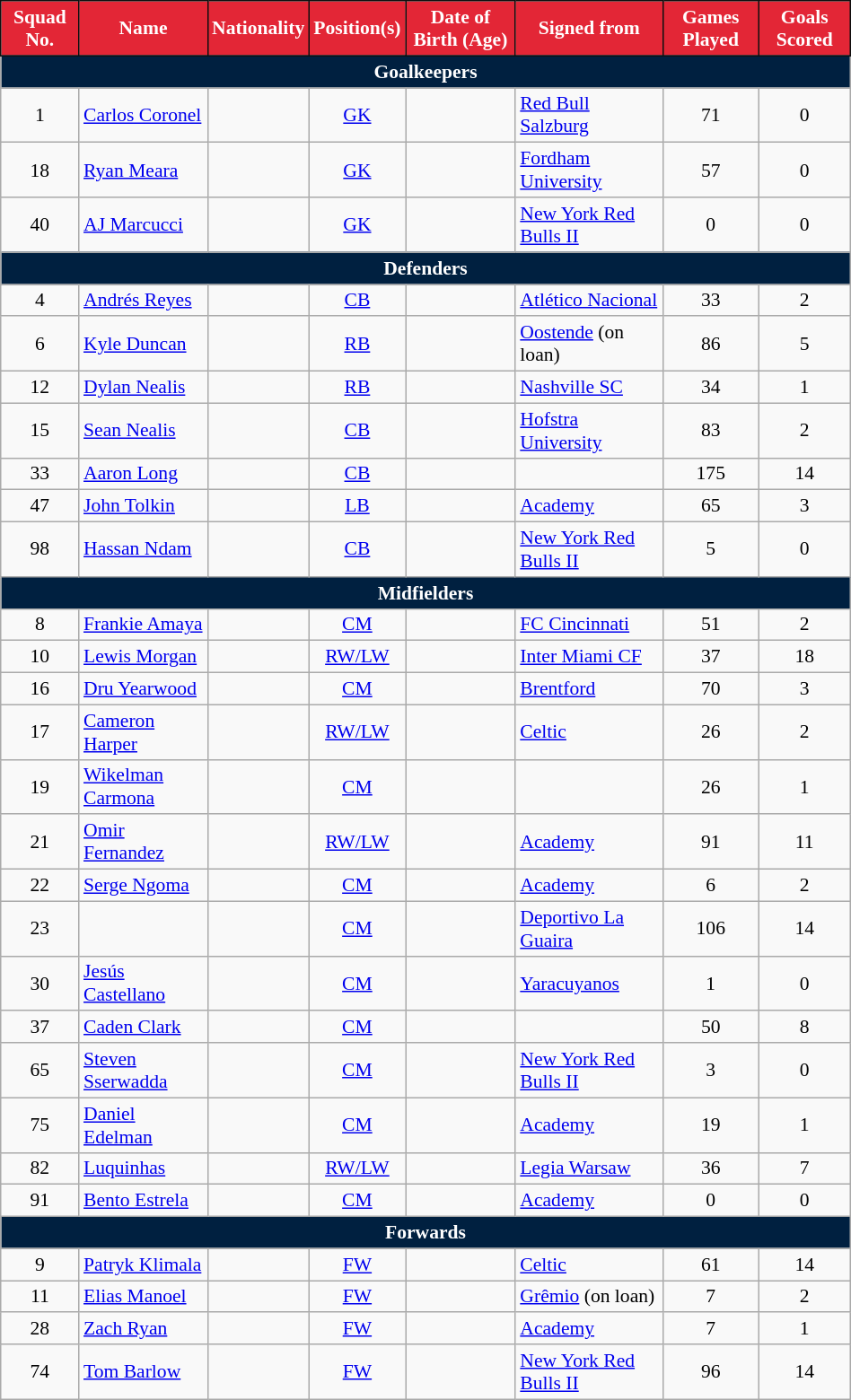<table class="wikitable" style="text-align:center; font-size:90%; width:50%;">
<tr>
<th style="background:#E32636; color:#fff;  border:1px solid #0e0e0e; text-align:center;">Squad No.</th>
<th style="background:#E32636; color:#fff;  border:1px solid #0e0e0e; text-align:center;">Name</th>
<th style="background:#E32636; color:#fff;  border:1px solid #0e0e0e; text-align:center;">Nationality</th>
<th style="background:#E32636; color:#fff;  border:1px solid #0e0e0e; text-align:center;">Position(s)</th>
<th style="background:#E32636; color:#fff;  border:1px solid #0e0e0e; text-align:center;">Date of Birth (Age)</th>
<th style="background:#E32636; color:#fff;  border:1px solid #0e0e0e; text-align:center;">Signed from</th>
<th style="background:#E32636; color:#fff;  border:1px solid #0e0e0e; text-align:center;">Games Played</th>
<th style="background:#E32636; color:#fff;  border:1px solid #0e0e0e; text-align:center;">Goals Scored</th>
</tr>
<tr>
<th colspan="8" style="background:#002040; color:white; text-align:center;">Goalkeepers</th>
</tr>
<tr>
<td>1</td>
<td align="left"><a href='#'>Carlos Coronel</a></td>
<td></td>
<td><a href='#'>GK</a></td>
<td></td>
<td align="left"> <a href='#'>Red Bull Salzburg</a></td>
<td>71</td>
<td>0</td>
</tr>
<tr>
<td>18</td>
<td align="left"><a href='#'>Ryan Meara</a></td>
<td></td>
<td><a href='#'>GK</a></td>
<td></td>
<td align="left"> <a href='#'>Fordham University</a></td>
<td>57</td>
<td>0</td>
</tr>
<tr>
<td>40</td>
<td align="left"><a href='#'>AJ Marcucci</a></td>
<td></td>
<td><a href='#'>GK</a></td>
<td></td>
<td align="left"> <a href='#'>New York Red Bulls II</a></td>
<td>0</td>
<td>0</td>
</tr>
<tr>
<th colspan="8" style="background:#002040; color:white; text-align:center;">Defenders</th>
</tr>
<tr>
<td>4</td>
<td align="left"><a href='#'>Andrés Reyes</a></td>
<td></td>
<td><a href='#'>CB</a></td>
<td></td>
<td align="left"> <a href='#'>Atlético Nacional</a></td>
<td>33</td>
<td>2</td>
</tr>
<tr>
<td>6</td>
<td align="left"><a href='#'>Kyle Duncan</a></td>
<td></td>
<td><a href='#'>RB</a></td>
<td></td>
<td align="left"> <a href='#'> Oostende</a> (on loan)</td>
<td>86</td>
<td>5</td>
</tr>
<tr>
<td>12</td>
<td align="left"><a href='#'>Dylan Nealis</a></td>
<td></td>
<td><a href='#'>RB</a></td>
<td></td>
<td align="left"> <a href='#'>Nashville SC</a></td>
<td>34</td>
<td>1</td>
</tr>
<tr>
<td>15</td>
<td align="left"><a href='#'>Sean Nealis</a></td>
<td></td>
<td><a href='#'>CB</a></td>
<td></td>
<td align="left"> <a href='#'>Hofstra University</a></td>
<td>83</td>
<td>2</td>
</tr>
<tr>
<td>33</td>
<td align="left"><a href='#'>Aaron Long</a></td>
<td></td>
<td><a href='#'>CB</a></td>
<td></td>
<td align="left"></td>
<td>175</td>
<td>14</td>
</tr>
<tr>
<td>47</td>
<td align="left"><a href='#'>John Tolkin</a></td>
<td></td>
<td><a href='#'>LB</a></td>
<td></td>
<td align="left"><a href='#'>Academy</a></td>
<td>65</td>
<td>3</td>
</tr>
<tr>
<td>98</td>
<td align="left"><a href='#'>Hassan Ndam</a></td>
<td></td>
<td><a href='#'>CB</a></td>
<td></td>
<td align="left"> <a href='#'>New York Red Bulls II</a></td>
<td>5</td>
<td>0</td>
</tr>
<tr>
<th colspan="8" style="background:#002040; color:white; text-align:center;">Midfielders</th>
</tr>
<tr>
<td>8</td>
<td align="left"><a href='#'>Frankie Amaya</a></td>
<td></td>
<td><a href='#'>CM</a></td>
<td></td>
<td align="left"> <a href='#'>FC Cincinnati</a></td>
<td>51</td>
<td>2</td>
</tr>
<tr>
<td>10</td>
<td align="left"><a href='#'>Lewis Morgan</a></td>
<td></td>
<td><a href='#'>RW/LW</a></td>
<td></td>
<td align="left"> <a href='#'>Inter Miami CF</a></td>
<td>37</td>
<td>18</td>
</tr>
<tr>
<td>16</td>
<td align="left"><a href='#'>Dru Yearwood</a></td>
<td></td>
<td><a href='#'>CM</a></td>
<td></td>
<td align="left"> <a href='#'>Brentford</a></td>
<td>70</td>
<td>3</td>
</tr>
<tr>
<td>17</td>
<td align="left"><a href='#'>Cameron Harper</a></td>
<td></td>
<td><a href='#'>RW/LW</a></td>
<td></td>
<td align="left"> <a href='#'>Celtic</a></td>
<td>26</td>
<td>2</td>
</tr>
<tr>
<td>19</td>
<td align="left"><a href='#'>Wikelman Carmona</a></td>
<td></td>
<td><a href='#'>CM</a></td>
<td></td>
<td align="left"></td>
<td>26</td>
<td>1</td>
</tr>
<tr>
<td>21</td>
<td align="left"><a href='#'>Omir Fernandez</a></td>
<td></td>
<td><a href='#'>RW/LW</a></td>
<td></td>
<td align="left"><a href='#'>Academy</a></td>
<td>91</td>
<td>11</td>
</tr>
<tr>
<td>22</td>
<td align="left"><a href='#'>Serge Ngoma</a></td>
<td></td>
<td><a href='#'>CM</a></td>
<td></td>
<td align="left"><a href='#'>Academy</a></td>
<td>6</td>
<td>2</td>
</tr>
<tr>
<td>23</td>
<td align="left"></td>
<td></td>
<td><a href='#'>CM</a></td>
<td></td>
<td align="left"> <a href='#'>Deportivo La Guaira</a></td>
<td>106</td>
<td>14</td>
</tr>
<tr>
<td>30</td>
<td align="left"><a href='#'>Jesús Castellano</a></td>
<td></td>
<td><a href='#'>CM</a></td>
<td></td>
<td align="left"> <a href='#'>Yaracuyanos</a></td>
<td>1</td>
<td>0</td>
</tr>
<tr>
<td>37</td>
<td align="left"><a href='#'>Caden Clark</a></td>
<td></td>
<td><a href='#'>CM</a></td>
<td></td>
<td align="left"></td>
<td>50</td>
<td>8</td>
</tr>
<tr>
<td>65</td>
<td align="left"><a href='#'>Steven Sserwadda</a></td>
<td></td>
<td><a href='#'>CM</a></td>
<td></td>
<td align="left"> <a href='#'>New York Red Bulls II</a></td>
<td>3</td>
<td>0</td>
</tr>
<tr>
<td>75</td>
<td align="left"><a href='#'>Daniel Edelman</a></td>
<td></td>
<td><a href='#'>CM</a></td>
<td></td>
<td align="left"><a href='#'>Academy</a></td>
<td>19</td>
<td>1</td>
</tr>
<tr>
<td>82</td>
<td align="left"><a href='#'>Luquinhas</a></td>
<td></td>
<td><a href='#'>RW/LW</a></td>
<td></td>
<td align="left"> <a href='#'>Legia Warsaw</a></td>
<td>36</td>
<td>7</td>
</tr>
<tr>
<td>91</td>
<td align="left"><a href='#'>Bento Estrela</a></td>
<td></td>
<td><a href='#'>CM</a></td>
<td></td>
<td align="left"><a href='#'>Academy</a></td>
<td>0</td>
<td>0</td>
</tr>
<tr>
<th colspan="8" style="background:#002040; color:white; text-align:center;">Forwards</th>
</tr>
<tr>
<td>9</td>
<td align="left"><a href='#'>Patryk Klimala</a></td>
<td></td>
<td><a href='#'>FW</a></td>
<td></td>
<td align="left"> <a href='#'>Celtic</a></td>
<td>61</td>
<td>14</td>
</tr>
<tr>
<td>11</td>
<td align="left"><a href='#'>Elias Manoel</a></td>
<td></td>
<td><a href='#'>FW</a></td>
<td></td>
<td align="left"> <a href='#'> Grêmio</a> (on loan)</td>
<td>7</td>
<td>2</td>
</tr>
<tr>
<td>28</td>
<td align="left"><a href='#'>Zach Ryan</a></td>
<td></td>
<td><a href='#'>FW</a></td>
<td></td>
<td align="left"><a href='#'>Academy</a></td>
<td>7</td>
<td>1</td>
</tr>
<tr>
<td>74</td>
<td align="left"><a href='#'>Tom Barlow</a></td>
<td></td>
<td><a href='#'>FW</a></td>
<td></td>
<td align="left"> <a href='#'>New York Red Bulls II</a></td>
<td>96</td>
<td>14</td>
</tr>
</table>
